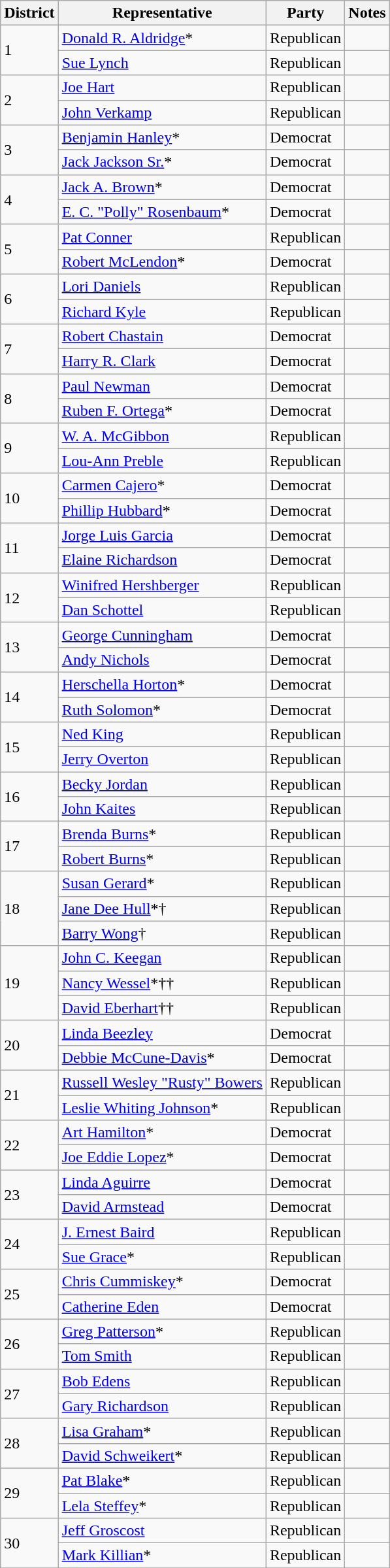<table class="wikitable">
<tr>
<th>District</th>
<th>Representative</th>
<th>Party</th>
<th>Notes</th>
</tr>
<tr>
<td rowspan="2">1</td>
<td><a href='#'>Donald R. Aldridge</a>*</td>
<td>Republican</td>
<td></td>
</tr>
<tr>
<td><a href='#'>Sue Lynch</a></td>
<td>Republican</td>
<td></td>
</tr>
<tr>
<td rowspan="2">2</td>
<td><a href='#'>Joe Hart</a></td>
<td>Republican</td>
<td></td>
</tr>
<tr>
<td><a href='#'>John Verkamp</a></td>
<td>Republican</td>
<td></td>
</tr>
<tr>
<td rowspan="2">3</td>
<td><a href='#'>Benjamin Hanley</a>*</td>
<td>Democrat</td>
<td></td>
</tr>
<tr>
<td><a href='#'>Jack Jackson Sr.</a>*</td>
<td>Democrat</td>
<td></td>
</tr>
<tr>
<td rowspan="2">4</td>
<td><a href='#'>Jack A. Brown</a>*</td>
<td>Democrat</td>
<td></td>
</tr>
<tr>
<td><a href='#'>E. C. "Polly" Rosenbaum</a>*</td>
<td>Democrat</td>
<td></td>
</tr>
<tr>
<td rowspan="2">5</td>
<td><a href='#'>Pat Conner</a></td>
<td>Republican</td>
<td></td>
</tr>
<tr>
<td><a href='#'>Robert McLendon</a>*</td>
<td>Democrat</td>
<td></td>
</tr>
<tr>
<td rowspan="2">6</td>
<td><a href='#'>Lori Daniels</a></td>
<td>Republican</td>
<td></td>
</tr>
<tr>
<td><a href='#'>Richard Kyle</a></td>
<td>Republican</td>
<td></td>
</tr>
<tr>
<td rowspan="2">7</td>
<td><a href='#'>Robert Chastain</a></td>
<td>Democrat</td>
<td></td>
</tr>
<tr>
<td><a href='#'>Harry R. Clark</a></td>
<td>Democrat</td>
<td></td>
</tr>
<tr>
<td rowspan="2">8</td>
<td><a href='#'>Paul Newman</a></td>
<td>Democrat</td>
<td></td>
</tr>
<tr>
<td><a href='#'>Ruben F. Ortega</a>*</td>
<td>Democrat</td>
<td></td>
</tr>
<tr>
<td rowspan="2">9</td>
<td><a href='#'>W. A. McGibbon</a></td>
<td>Republican</td>
<td></td>
</tr>
<tr>
<td><a href='#'>Lou-Ann Preble</a></td>
<td>Republican</td>
<td></td>
</tr>
<tr>
<td rowspan="2">10</td>
<td><a href='#'>Carmen Cajero</a>*</td>
<td>Democrat</td>
<td></td>
</tr>
<tr>
<td><a href='#'>Phillip Hubbard</a>*</td>
<td>Democrat</td>
<td></td>
</tr>
<tr>
<td rowspan="2">11</td>
<td><a href='#'>Jorge Luis Garcia</a></td>
<td>Democrat</td>
<td></td>
</tr>
<tr>
<td><a href='#'>Elaine Richardson</a></td>
<td>Democrat</td>
<td></td>
</tr>
<tr>
<td rowspan="2">12</td>
<td><a href='#'>Winifred Hershberger</a></td>
<td>Republican</td>
<td></td>
</tr>
<tr>
<td><a href='#'>Dan Schottel</a></td>
<td>Republican</td>
<td></td>
</tr>
<tr>
<td rowspan="2">13</td>
<td><a href='#'>George Cunningham</a></td>
<td>Democrat</td>
<td></td>
</tr>
<tr>
<td><a href='#'>Andy Nichols</a></td>
<td>Democrat</td>
<td></td>
</tr>
<tr>
<td rowspan="2">14</td>
<td><a href='#'>Herschella Horton</a>*</td>
<td>Democrat</td>
<td></td>
</tr>
<tr>
<td><a href='#'>Ruth Solomon</a>*</td>
<td>Democrat</td>
<td></td>
</tr>
<tr>
<td rowspan="2">15</td>
<td><a href='#'>Ned King</a></td>
<td>Republican</td>
<td></td>
</tr>
<tr>
<td><a href='#'>Jerry Overton</a></td>
<td>Republican</td>
<td></td>
</tr>
<tr>
<td rowspan="2">16</td>
<td><a href='#'>Becky Jordan</a></td>
<td>Republican</td>
<td></td>
</tr>
<tr>
<td><a href='#'>John Kaites</a></td>
<td>Republican</td>
<td></td>
</tr>
<tr>
<td rowspan="2">17</td>
<td><a href='#'>Brenda Burns</a>*</td>
<td>Republican</td>
<td></td>
</tr>
<tr>
<td><a href='#'>Robert Burns</a>*</td>
<td>Republican</td>
<td></td>
</tr>
<tr>
<td rowspan="3">18</td>
<td><a href='#'>Susan Gerard</a>*</td>
<td>Republican</td>
<td></td>
</tr>
<tr>
<td><a href='#'>Jane Dee Hull</a>*†</td>
<td>Republican</td>
<td></td>
</tr>
<tr>
<td><a href='#'>Barry Wong</a>†</td>
<td>Republican</td>
<td></td>
</tr>
<tr>
<td rowspan="3">19</td>
<td><a href='#'>John C. Keegan</a></td>
<td>Republican</td>
<td></td>
</tr>
<tr>
<td><a href='#'>Nancy Wessel</a>*††</td>
<td>Republican</td>
<td></td>
</tr>
<tr>
<td><a href='#'>David Eberhart</a>††</td>
<td>Republican</td>
<td></td>
</tr>
<tr>
<td rowspan="2">20</td>
<td><a href='#'>Linda Beezley</a></td>
<td>Democrat</td>
<td></td>
</tr>
<tr>
<td><a href='#'>Debbie McCune-Davis</a>*</td>
<td>Democrat</td>
<td></td>
</tr>
<tr>
<td rowspan="2">21</td>
<td><a href='#'>Russell Wesley "Rusty" Bowers</a></td>
<td>Republican</td>
<td></td>
</tr>
<tr>
<td><a href='#'>Leslie Whiting Johnson</a>*</td>
<td>Republican</td>
<td></td>
</tr>
<tr>
<td rowspan="2">22</td>
<td><a href='#'>Art Hamilton</a>*</td>
<td>Democrat</td>
<td></td>
</tr>
<tr>
<td><a href='#'>Joe Eddie Lopez</a>*</td>
<td>Democrat</td>
<td></td>
</tr>
<tr>
<td rowspan="2">23</td>
<td><a href='#'>Linda Aguirre</a></td>
<td>Democrat</td>
<td></td>
</tr>
<tr>
<td><a href='#'>David Armstead</a></td>
<td>Democrat</td>
<td></td>
</tr>
<tr>
<td rowspan="2">24</td>
<td><a href='#'>J. Ernest Baird</a></td>
<td>Republican</td>
<td></td>
</tr>
<tr>
<td><a href='#'>Sue Grace</a>*</td>
<td>Republican</td>
<td></td>
</tr>
<tr>
<td rowspan="2">25</td>
<td><a href='#'>Chris Cummiskey</a>*</td>
<td>Democrat</td>
<td></td>
</tr>
<tr>
<td><a href='#'>Catherine Eden</a></td>
<td>Democrat</td>
<td></td>
</tr>
<tr>
<td rowspan="2">26</td>
<td><a href='#'>Greg Patterson</a>*</td>
<td>Republican</td>
<td></td>
</tr>
<tr>
<td><a href='#'>Tom Smith</a></td>
<td>Republican</td>
<td></td>
</tr>
<tr>
<td rowspan="2">27</td>
<td><a href='#'>Bob Edens</a></td>
<td>Republican</td>
<td></td>
</tr>
<tr>
<td><a href='#'>Gary Richardson</a></td>
<td>Republican</td>
<td></td>
</tr>
<tr>
<td rowspan="2">28</td>
<td><a href='#'>Lisa Graham</a>*</td>
<td>Republican</td>
<td></td>
</tr>
<tr>
<td><a href='#'>David Schweikert</a>*</td>
<td>Republican</td>
<td></td>
</tr>
<tr>
<td rowspan="2">29</td>
<td><a href='#'>Pat Blake</a>*</td>
<td>Republican</td>
<td></td>
</tr>
<tr>
<td><a href='#'>Lela Steffey</a>*</td>
<td>Republican</td>
<td></td>
</tr>
<tr>
<td rowspan="2">30</td>
<td><a href='#'>Jeff Groscost</a></td>
<td>Republican</td>
<td></td>
</tr>
<tr>
<td><a href='#'>Mark Killian</a>*</td>
<td>Republican</td>
<td></td>
</tr>
<tr>
</tr>
</table>
